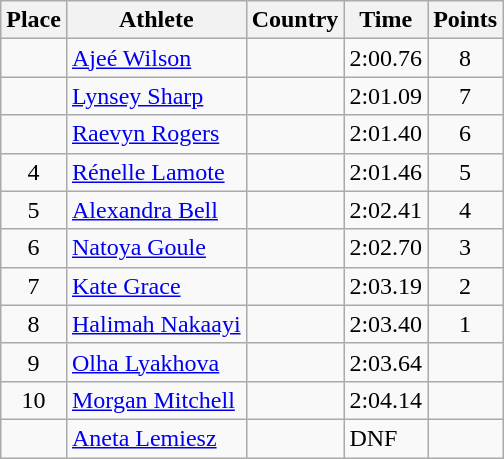<table class="wikitable">
<tr>
<th>Place</th>
<th>Athlete</th>
<th>Country</th>
<th>Time</th>
<th>Points</th>
</tr>
<tr>
<td align=center></td>
<td><a href='#'>Ajeé Wilson</a></td>
<td></td>
<td>2:00.76</td>
<td align=center>8</td>
</tr>
<tr>
<td align=center></td>
<td><a href='#'>Lynsey Sharp</a></td>
<td></td>
<td>2:01.09</td>
<td align=center>7</td>
</tr>
<tr>
<td align=center></td>
<td><a href='#'>Raevyn Rogers</a></td>
<td></td>
<td>2:01.40</td>
<td align=center>6</td>
</tr>
<tr>
<td align=center>4</td>
<td><a href='#'>Rénelle Lamote</a></td>
<td></td>
<td>2:01.46</td>
<td align=center>5</td>
</tr>
<tr>
<td align=center>5</td>
<td><a href='#'>Alexandra Bell</a></td>
<td></td>
<td>2:02.41</td>
<td align=center>4</td>
</tr>
<tr>
<td align=center>6</td>
<td><a href='#'>Natoya Goule</a></td>
<td></td>
<td>2:02.70</td>
<td align=center>3</td>
</tr>
<tr>
<td align=center>7</td>
<td><a href='#'>Kate Grace</a></td>
<td></td>
<td>2:03.19</td>
<td align=center>2</td>
</tr>
<tr>
<td align=center>8</td>
<td><a href='#'>Halimah Nakaayi</a></td>
<td></td>
<td>2:03.40</td>
<td align=center>1</td>
</tr>
<tr>
<td align=center>9</td>
<td><a href='#'>Olha Lyakhova</a></td>
<td></td>
<td>2:03.64</td>
<td align=center></td>
</tr>
<tr>
<td align=center>10</td>
<td><a href='#'>Morgan Mitchell</a></td>
<td></td>
<td>2:04.14</td>
<td align=center></td>
</tr>
<tr>
<td align=center></td>
<td><a href='#'>Aneta Lemiesz</a></td>
<td></td>
<td>DNF</td>
<td align=center></td>
</tr>
</table>
